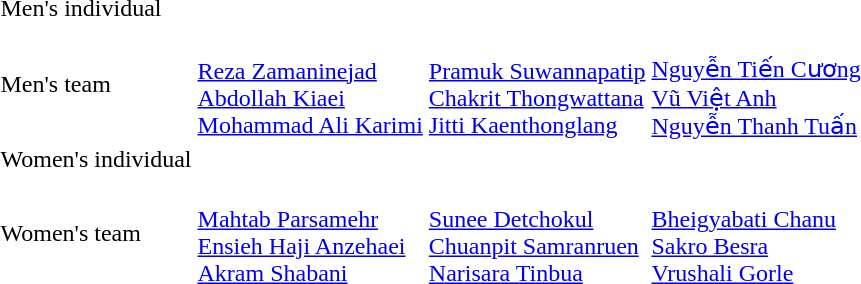<table>
<tr>
<td>Men's individual</td>
<td></td>
<td></td>
<td></td>
</tr>
<tr>
<td>Men's team</td>
<td><br><a href='#'>Reza Zamaninejad</a><br><a href='#'>Abdollah Kiaei</a><br><a href='#'>Mohammad Ali Karimi</a></td>
<td><br><a href='#'>Pramuk Suwannapatip</a><br><a href='#'>Chakrit Thongwattana</a><br><a href='#'>Jitti Kaenthonglang</a></td>
<td><br><a href='#'>Nguyễn Tiến Cương</a><br><a href='#'>Vũ Việt Anh</a><br><a href='#'>Nguyễn Thanh Tuấn</a></td>
</tr>
<tr>
<td>Women's individual</td>
<td></td>
<td></td>
<td></td>
</tr>
<tr>
<td>Women's team</td>
<td><br><a href='#'>Mahtab Parsamehr</a><br><a href='#'>Ensieh Haji Anzehaei</a><br><a href='#'>Akram Shabani</a></td>
<td><br><a href='#'>Sunee Detchokul</a><br><a href='#'>Chuanpit Samranruen</a><br><a href='#'>Narisara Tinbua</a></td>
<td><br><a href='#'>Bheigyabati Chanu</a><br><a href='#'>Sakro Besra</a><br><a href='#'>Vrushali Gorle</a></td>
</tr>
</table>
